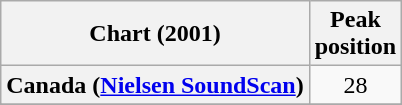<table class="wikitable sortable plainrowheaders" style="text-align:center">
<tr>
<th scope="col">Chart (2001)</th>
<th scope="col">Peak<br>position</th>
</tr>
<tr>
<th scope="row">Canada (<a href='#'>Nielsen SoundScan</a>)</th>
<td>28</td>
</tr>
<tr>
</tr>
<tr>
</tr>
</table>
